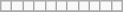<table class="wikitable sortable sortable" style="text-align: center">
<tr>
<td></td>
<td></td>
<td></td>
<td></td>
<td></td>
<td></td>
<td></td>
<td></td>
<td></td>
<td></td>
<td></td>
</tr>
<tr>
</tr>
</table>
